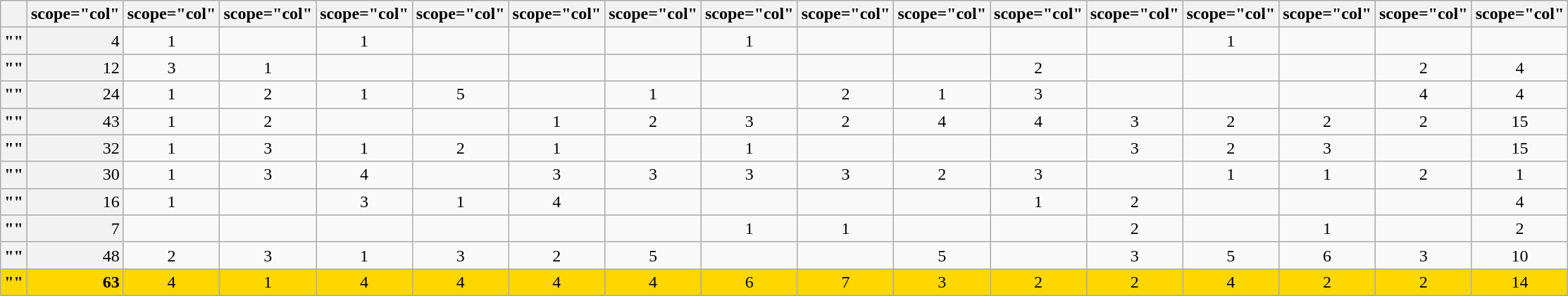<table class="wikitable plainrowheaders" style="text-align:center;">
<tr>
<th></th>
<th>scope="col" </th>
<th>scope="col" </th>
<th>scope="col" </th>
<th>scope="col" </th>
<th>scope="col" </th>
<th>scope="col" </th>
<th>scope="col" </th>
<th>scope="col" </th>
<th>scope="col" </th>
<th>scope="col" </th>
<th>scope="col" </th>
<th>scope="col" </th>
<th>scope="col" </th>
<th>scope="col" </th>
<th>scope="col" </th>
<th>scope="col" </th>
</tr>
<tr>
<th scope="row" style="text-align:left; background:#f2f2f2;">""</th>
<td style="text-align:right; background:#f2f2f2;">4</td>
<td>1</td>
<td></td>
<td>1</td>
<td></td>
<td></td>
<td></td>
<td>1</td>
<td></td>
<td></td>
<td></td>
<td></td>
<td>1</td>
<td></td>
<td></td>
<td></td>
</tr>
<tr>
<th scope="row" style="text-align:left; background:#f2f2f2;">""</th>
<td style="text-align:right; background:#f2f2f2;">12</td>
<td>3</td>
<td>1</td>
<td></td>
<td></td>
<td></td>
<td></td>
<td></td>
<td></td>
<td></td>
<td>2</td>
<td></td>
<td></td>
<td></td>
<td>2</td>
<td>4</td>
</tr>
<tr>
<th scope="row" style="text-align:left; background:#f2f2f2;">""</th>
<td style="text-align:right; background:#f2f2f2;">24</td>
<td>1</td>
<td>2</td>
<td>1</td>
<td>5</td>
<td></td>
<td>1</td>
<td></td>
<td>2</td>
<td>1</td>
<td>3</td>
<td></td>
<td></td>
<td></td>
<td>4</td>
<td>4</td>
</tr>
<tr>
<th scope="row" style="text-align:left; background:#f2f2f2;">""</th>
<td style="text-align:right; background:#f2f2f2;">43</td>
<td>1</td>
<td>2</td>
<td></td>
<td></td>
<td>1</td>
<td>2</td>
<td>3</td>
<td>2</td>
<td>4</td>
<td>4</td>
<td>3</td>
<td>2</td>
<td>2</td>
<td>2</td>
<td>15</td>
</tr>
<tr>
<th scope="row" style="text-align:left; background:#f2f2f2;">""</th>
<td style="text-align:right; background:#f2f2f2;">32</td>
<td>1</td>
<td>3</td>
<td>1</td>
<td>2</td>
<td>1</td>
<td></td>
<td>1</td>
<td></td>
<td></td>
<td></td>
<td>3</td>
<td>2</td>
<td>3</td>
<td></td>
<td>15</td>
</tr>
<tr>
<th scope="row" style="text-align:left; background:#f2f2f2;">""</th>
<td style="text-align:right; background:#f2f2f2;">30</td>
<td>1</td>
<td>3</td>
<td>4</td>
<td></td>
<td>3</td>
<td>3</td>
<td>3</td>
<td>3</td>
<td>2</td>
<td>3</td>
<td></td>
<td>1</td>
<td>1</td>
<td>2</td>
<td>1</td>
</tr>
<tr>
<th scope="row" style="text-align:left; background:#f2f2f2;">""</th>
<td style="text-align:right; background:#f2f2f2;">16</td>
<td>1</td>
<td></td>
<td>3</td>
<td>1</td>
<td>4</td>
<td></td>
<td></td>
<td></td>
<td></td>
<td>1</td>
<td>2</td>
<td></td>
<td></td>
<td></td>
<td>4</td>
</tr>
<tr>
<th scope="row" style="text-align:left; background:#f2f2f2;">""</th>
<td style="text-align:right; background:#f2f2f2;">7</td>
<td></td>
<td></td>
<td></td>
<td></td>
<td></td>
<td></td>
<td>1</td>
<td>1</td>
<td></td>
<td></td>
<td>2</td>
<td></td>
<td>1</td>
<td></td>
<td>2</td>
</tr>
<tr>
<th scope="row" style="text-align:left; background:#f2f2f2;">""</th>
<td style="text-align:right; background:#f2f2f2;">48</td>
<td>2</td>
<td>3</td>
<td>1</td>
<td>3</td>
<td>2</td>
<td>5</td>
<td></td>
<td></td>
<td>5</td>
<td></td>
<td>3</td>
<td>5</td>
<td>6</td>
<td>3</td>
<td>10</td>
</tr>
<tr style="background:gold;">
<th scope="row" style="text-align:left; font-weight:bold; background:gold;">""</th>
<td style="text-align:right; font-weight:bold;">63</td>
<td>4</td>
<td>1</td>
<td>4</td>
<td>4</td>
<td>4</td>
<td>4</td>
<td>6</td>
<td>7</td>
<td>3</td>
<td>2</td>
<td>2</td>
<td>4</td>
<td>2</td>
<td>2</td>
<td>14</td>
</tr>
</table>
